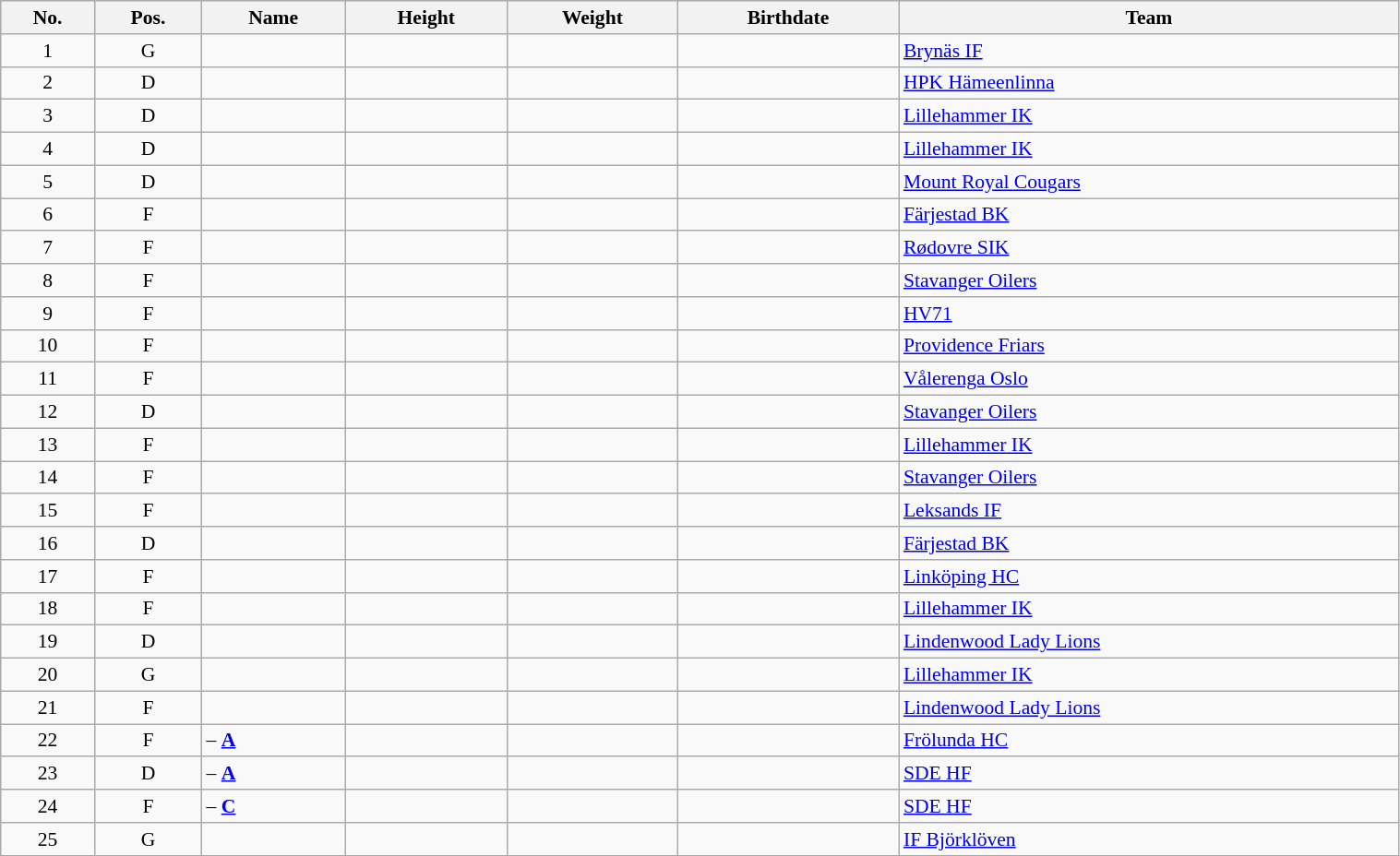<table class="wikitable sortable" width="80%" style="font-size: 90%; text-align: center;">
<tr>
<th>No.</th>
<th>Pos.</th>
<th>Name</th>
<th>Height</th>
<th>Weight</th>
<th>Birthdate</th>
<th>Team</th>
</tr>
<tr>
<td>1</td>
<td>G</td>
<td align=left></td>
<td></td>
<td></td>
<td></td>
<td align=left> <a href='#'>Brynäs IF</a></td>
</tr>
<tr>
<td>2</td>
<td>D</td>
<td align=left></td>
<td></td>
<td></td>
<td></td>
<td align=left> <a href='#'>HPK Hämeenlinna</a></td>
</tr>
<tr>
<td>3</td>
<td>D</td>
<td align=left></td>
<td></td>
<td></td>
<td></td>
<td align=left> <a href='#'>Lillehammer IK</a></td>
</tr>
<tr>
<td>4</td>
<td>D</td>
<td align=left></td>
<td></td>
<td></td>
<td></td>
<td align=left> <a href='#'>Lillehammer IK</a></td>
</tr>
<tr>
<td>5</td>
<td>D</td>
<td align=left></td>
<td></td>
<td></td>
<td></td>
<td align=left> <a href='#'>Mount Royal Cougars</a></td>
</tr>
<tr>
<td>6</td>
<td>F</td>
<td align=left></td>
<td></td>
<td></td>
<td></td>
<td align=left> <a href='#'>Färjestad BK</a></td>
</tr>
<tr>
<td>7</td>
<td>F</td>
<td align=left></td>
<td></td>
<td></td>
<td></td>
<td align=left> <a href='#'>Rødovre SIK</a></td>
</tr>
<tr>
<td>8</td>
<td>F</td>
<td align=left></td>
<td></td>
<td></td>
<td></td>
<td align=left> <a href='#'>Stavanger Oilers</a></td>
</tr>
<tr>
<td>9</td>
<td>F</td>
<td align=left></td>
<td></td>
<td></td>
<td></td>
<td align=left> <a href='#'>HV71</a></td>
</tr>
<tr>
<td>10</td>
<td>F</td>
<td align=left></td>
<td></td>
<td></td>
<td></td>
<td align=left> <a href='#'>Providence Friars</a></td>
</tr>
<tr>
<td>11</td>
<td>F</td>
<td align=left></td>
<td></td>
<td></td>
<td></td>
<td align=left> <a href='#'>Vålerenga Oslo</a></td>
</tr>
<tr>
<td>12</td>
<td>D</td>
<td align=left></td>
<td></td>
<td></td>
<td></td>
<td align=left> <a href='#'>Stavanger Oilers</a></td>
</tr>
<tr>
<td>13</td>
<td>F</td>
<td align=left></td>
<td></td>
<td></td>
<td></td>
<td align=left> <a href='#'>Lillehammer IK</a></td>
</tr>
<tr>
<td>14</td>
<td>F</td>
<td align=left></td>
<td></td>
<td></td>
<td></td>
<td align=left> <a href='#'>Stavanger Oilers</a></td>
</tr>
<tr>
<td>15</td>
<td>F</td>
<td align=left></td>
<td></td>
<td></td>
<td></td>
<td align=left> <a href='#'>Leksands IF</a></td>
</tr>
<tr>
<td>16</td>
<td>D</td>
<td align=left></td>
<td></td>
<td></td>
<td></td>
<td align=left> <a href='#'>Färjestad BK</a></td>
</tr>
<tr>
<td>17</td>
<td>F</td>
<td align=left></td>
<td></td>
<td></td>
<td></td>
<td align=left> <a href='#'>Linköping HC</a></td>
</tr>
<tr>
<td>18</td>
<td>F</td>
<td align=left></td>
<td></td>
<td></td>
<td></td>
<td align=left> <a href='#'>Lillehammer IK</a></td>
</tr>
<tr>
<td>19</td>
<td>D</td>
<td align=left></td>
<td></td>
<td></td>
<td></td>
<td align=left> <a href='#'>Lindenwood Lady Lions</a></td>
</tr>
<tr>
<td>20</td>
<td>G</td>
<td align=left></td>
<td></td>
<td></td>
<td></td>
<td align=left> <a href='#'>Lillehammer IK</a></td>
</tr>
<tr>
<td>21</td>
<td>F</td>
<td align=left></td>
<td></td>
<td></td>
<td></td>
<td align=left> <a href='#'>Lindenwood Lady Lions</a></td>
</tr>
<tr>
<td>22</td>
<td>F</td>
<td align=left> – <a href='#'><strong>A</strong></a></td>
<td></td>
<td></td>
<td></td>
<td align=left> <a href='#'>Frölunda HC</a></td>
</tr>
<tr>
<td>23</td>
<td>D</td>
<td align=left> – <a href='#'><strong>A</strong></a></td>
<td></td>
<td></td>
<td></td>
<td align=left> <a href='#'>SDE HF</a></td>
</tr>
<tr>
<td>24</td>
<td>F</td>
<td align=left> – <a href='#'><strong>C</strong></a></td>
<td></td>
<td></td>
<td></td>
<td align=left> <a href='#'>SDE HF</a></td>
</tr>
<tr>
<td>25</td>
<td>G</td>
<td align=left></td>
<td></td>
<td></td>
<td></td>
<td align=left> <a href='#'>IF Björklöven</a></td>
</tr>
</table>
